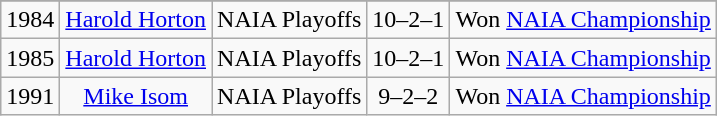<table class="wikitable" style="text-align:center;">
<tr>
</tr>
<tr style="text-align:center;">
<td>1984</td>
<td><a href='#'>Harold Horton</a></td>
<td>NAIA Playoffs</td>
<td>10–2–1</td>
<td>Won <a href='#'>NAIA Championship</a></td>
</tr>
<tr align="center">
<td>1985</td>
<td><a href='#'>Harold Horton</a></td>
<td>NAIA Playoffs</td>
<td>10–2–1</td>
<td>Won <a href='#'>NAIA Championship</a></td>
</tr>
<tr align="center">
<td>1991</td>
<td><a href='#'>Mike Isom</a></td>
<td>NAIA Playoffs</td>
<td>9–2–2</td>
<td>Won <a href='#'>NAIA Championship</a></td>
</tr>
</table>
